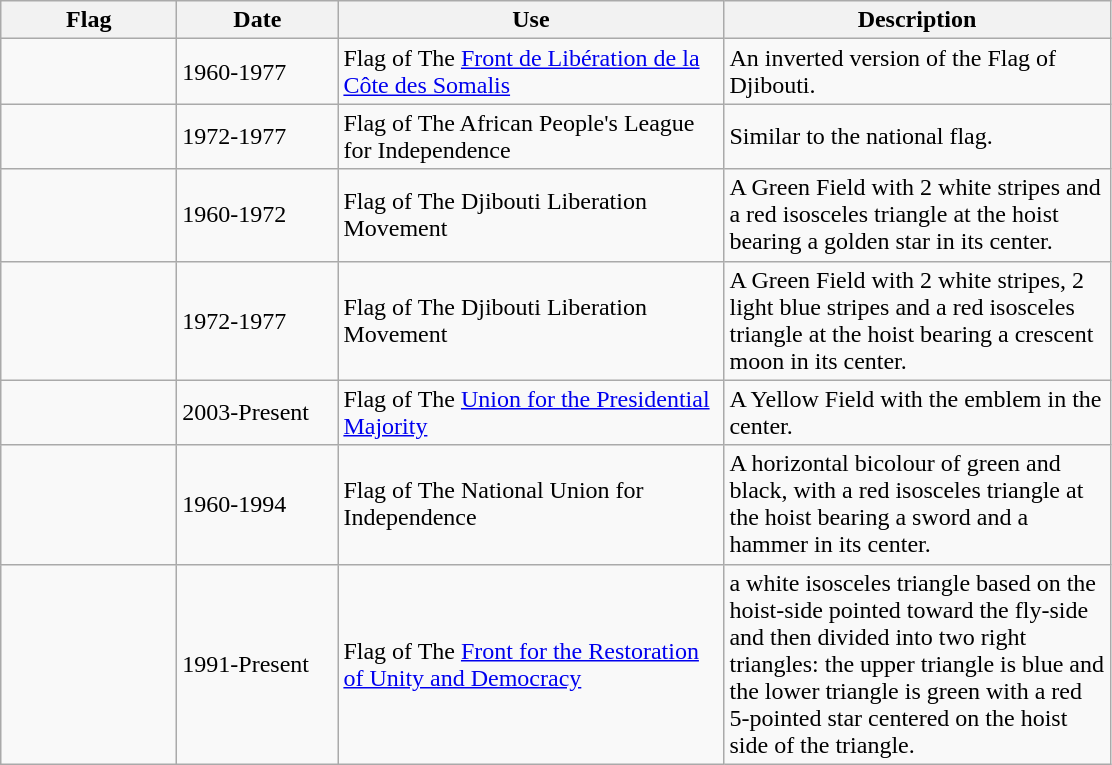<table class="wikitable">
<tr>
<th style="width:110px;">Flag</th>
<th style="width:100px;">Date</th>
<th style="width:250px;">Use</th>
<th style="width:250px;">Description</th>
</tr>
<tr>
<td></td>
<td>1960-1977</td>
<td>Flag of The <a href='#'>Front de Libération de la Côte des Somalis</a></td>
<td>An inverted version of the Flag of Djibouti.</td>
</tr>
<tr>
<td></td>
<td>1972-1977</td>
<td>Flag of The African People's League for Independence</td>
<td>Similar to the national flag.</td>
</tr>
<tr>
<td></td>
<td>1960-1972</td>
<td>Flag of The Djibouti Liberation Movement</td>
<td>A Green Field with 2 white stripes and a red isosceles triangle at the hoist bearing a golden star in its center.</td>
</tr>
<tr>
<td></td>
<td>1972-1977</td>
<td>Flag of The Djibouti Liberation Movement</td>
<td>A Green Field with 2 white stripes, 2 light blue stripes and a red isosceles triangle at the hoist bearing a crescent moon in its center.</td>
</tr>
<tr>
<td></td>
<td>2003-Present</td>
<td>Flag of The <a href='#'>Union for the Presidential Majority</a></td>
<td>A Yellow Field with the emblem in the center.</td>
</tr>
<tr>
<td></td>
<td>1960-1994</td>
<td>Flag of The National Union for Independence</td>
<td>A horizontal bicolour of green and black, with a red isosceles triangle at the hoist bearing a sword and a hammer in its center.</td>
</tr>
<tr>
<td></td>
<td>1991-Present</td>
<td>Flag of The <a href='#'>Front for the Restoration of Unity and Democracy</a></td>
<td>a white isosceles triangle based on the hoist-side pointed toward the fly-side and then divided into two right triangles: the upper triangle is blue and the lower triangle is green with a red 5-pointed star centered on the hoist side of the triangle.</td>
</tr>
</table>
